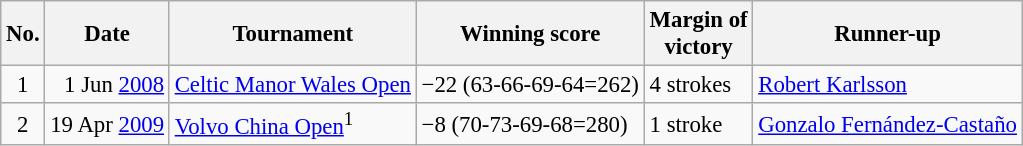<table class="wikitable" style="font-size:95%;">
<tr>
<th>No.</th>
<th>Date</th>
<th>Tournament</th>
<th>Winning score</th>
<th>Margin of<br>victory</th>
<th>Runner-up</th>
</tr>
<tr>
<td align=center>1</td>
<td align=right>1 Jun <a href='#'>2008</a></td>
<td><a href='#'>Celtic Manor Wales Open</a></td>
<td>−22 (63-66-69-64=262)</td>
<td>4 strokes</td>
<td> <a href='#'>Robert Karlsson</a></td>
</tr>
<tr>
<td align=center>2</td>
<td align=right>19 Apr <a href='#'>2009</a></td>
<td><a href='#'>Volvo China Open</a><sup>1</sup></td>
<td>−8 (70-73-69-68=280)</td>
<td>1 stroke</td>
<td> <a href='#'>Gonzalo Fernández-Castaño</a></td>
</tr>
</table>
